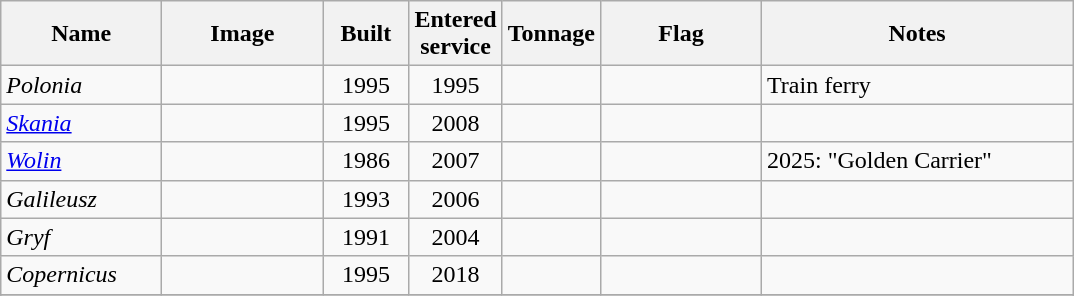<table class="wikitable sortable" border="1">
<tr>
<th scope="col" width="100pt">Name</th>
<th scope="col" width="100pt">Image</th>
<th scope="col" width="50pt">Built</th>
<th scope="col" width="50pt">Entered<br>service</th>
<th scope="col" width="50pt" class="unsortable">Tonnage</th>
<th scope="col" width="100pt" class="unsortable">Flag</th>
<th scope="col" width="200pt" class="unsortable">Notes</th>
</tr>
<tr>
<td><em>Polonia</em></td>
<td></td>
<td align="Center">1995</td>
<td align="Center">1995</td>
<td></td>
<td></td>
<td>Train ferry</td>
</tr>
<tr>
<td><a href='#'><em>Skania</em></a></td>
<td></td>
<td align="Center">1995</td>
<td align="Center">2008</td>
<td></td>
<td></td>
<td></td>
</tr>
<tr>
<td><a href='#'><em>Wolin</em></a></td>
<td></td>
<td align="Center">1986</td>
<td align="Center">2007</td>
<td></td>
<td></td>
<td>2025: "Golden Carrier"</td>
</tr>
<tr>
<td><em>Galileusz</em></td>
<td></td>
<td align="Center">1993</td>
<td align="Center">2006</td>
<td></td>
<td></td>
<td></td>
</tr>
<tr>
<td><em>Gryf</em></td>
<td></td>
<td align="Center">1991</td>
<td align="Center">2004</td>
<td></td>
<td></td>
<td></td>
</tr>
<tr>
<td><em>Copernicus</em></td>
<td></td>
<td align="Center">1995</td>
<td align="Center">2018</td>
<td></td>
<td></td>
<td></td>
</tr>
<tr>
</tr>
<tr>
</tr>
</table>
